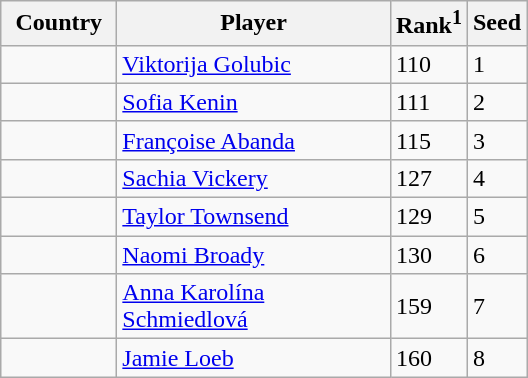<table class="sortable wikitable">
<tr>
<th width="70">Country</th>
<th width="175">Player</th>
<th>Rank<sup>1</sup></th>
<th>Seed</th>
</tr>
<tr>
<td></td>
<td><a href='#'>Viktorija Golubic</a></td>
<td>110</td>
<td>1</td>
</tr>
<tr>
<td></td>
<td><a href='#'>Sofia Kenin</a></td>
<td>111</td>
<td>2</td>
</tr>
<tr>
<td></td>
<td><a href='#'>Françoise Abanda</a></td>
<td>115</td>
<td>3</td>
</tr>
<tr>
<td></td>
<td><a href='#'>Sachia Vickery</a></td>
<td>127</td>
<td>4</td>
</tr>
<tr>
<td></td>
<td><a href='#'>Taylor Townsend</a></td>
<td>129</td>
<td>5</td>
</tr>
<tr>
<td></td>
<td><a href='#'>Naomi Broady</a></td>
<td>130</td>
<td>6</td>
</tr>
<tr>
<td></td>
<td><a href='#'>Anna Karolína Schmiedlová</a></td>
<td>159</td>
<td>7</td>
</tr>
<tr>
<td></td>
<td><a href='#'>Jamie Loeb</a></td>
<td>160</td>
<td>8</td>
</tr>
</table>
